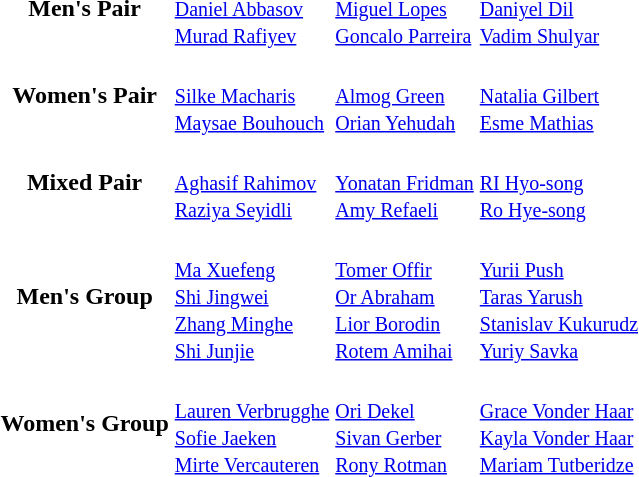<table>
<tr>
<th scope=row>Men's Pair</th>
<td><br><small><a href='#'>Daniel Abbasov</a><br><a href='#'>Murad Rafiyev</a></small></td>
<td><br><small><a href='#'>Miguel Lopes</a><br><a href='#'>Goncalo Parreira</a></small></td>
<td><br><small><a href='#'>Daniyel Dil</a><br><a href='#'>Vadim Shulyar</a></small></td>
</tr>
<tr>
<th scope=row>Women's Pair</th>
<td><br><small><a href='#'>Silke Macharis</a><br><a href='#'>Maysae Bouhouch</a></small></td>
<td><br><small><a href='#'>Almog Green</a><br><a href='#'>Orian Yehudah</a></small></td>
<td><br><small><a href='#'>Natalia Gilbert</a><br><a href='#'>Esme Mathias</a></small></td>
</tr>
<tr>
<th scope=row>Mixed Pair</th>
<td><br><small><a href='#'>Aghasif Rahimov</a><br><a href='#'>Raziya Seyidli</a></small></td>
<td><br><small><a href='#'>Yonatan Fridman</a><br><a href='#'>Amy Refaeli</a></small></td>
<td><br><small><a href='#'>RI Hyo-song</a><br><a href='#'>Ro Hye-song</a></small></td>
</tr>
<tr>
<th scope=row>Men's Group</th>
<td><br><small><a href='#'>Ma Xuefeng</a><br><a href='#'>Shi Jingwei</a><br><a href='#'>Zhang Minghe</a><br><a href='#'>Shi Junjie</a></small></td>
<td><br><small><a href='#'>Tomer Offir</a><br><a href='#'>Or Abraham</a><br><a href='#'>Lior Borodin</a><br><a href='#'>Rotem Amihai</a></small></td>
<td><br><small><a href='#'>Yurii Push</a><br><a href='#'>Taras Yarush</a><br><a href='#'>Stanislav Kukurudz</a><br><a href='#'>Yuriy Savka</a></small></td>
</tr>
<tr>
<th scope=row>Women's Group</th>
<td><br><small><a href='#'>Lauren Verbrugghe</a><br><a href='#'>Sofie Jaeken</a><br><a href='#'>Mirte Vercauteren</a></small></td>
<td><br><small><a href='#'>Ori Dekel</a><br><a href='#'>Sivan Gerber</a><br><a href='#'>Rony Rotman</a></small></td>
<td><br><small><a href='#'>Grace Vonder Haar</a><br><a href='#'>Kayla Vonder Haar</a><br><a href='#'>Mariam Tutberidze</a></small></td>
</tr>
</table>
